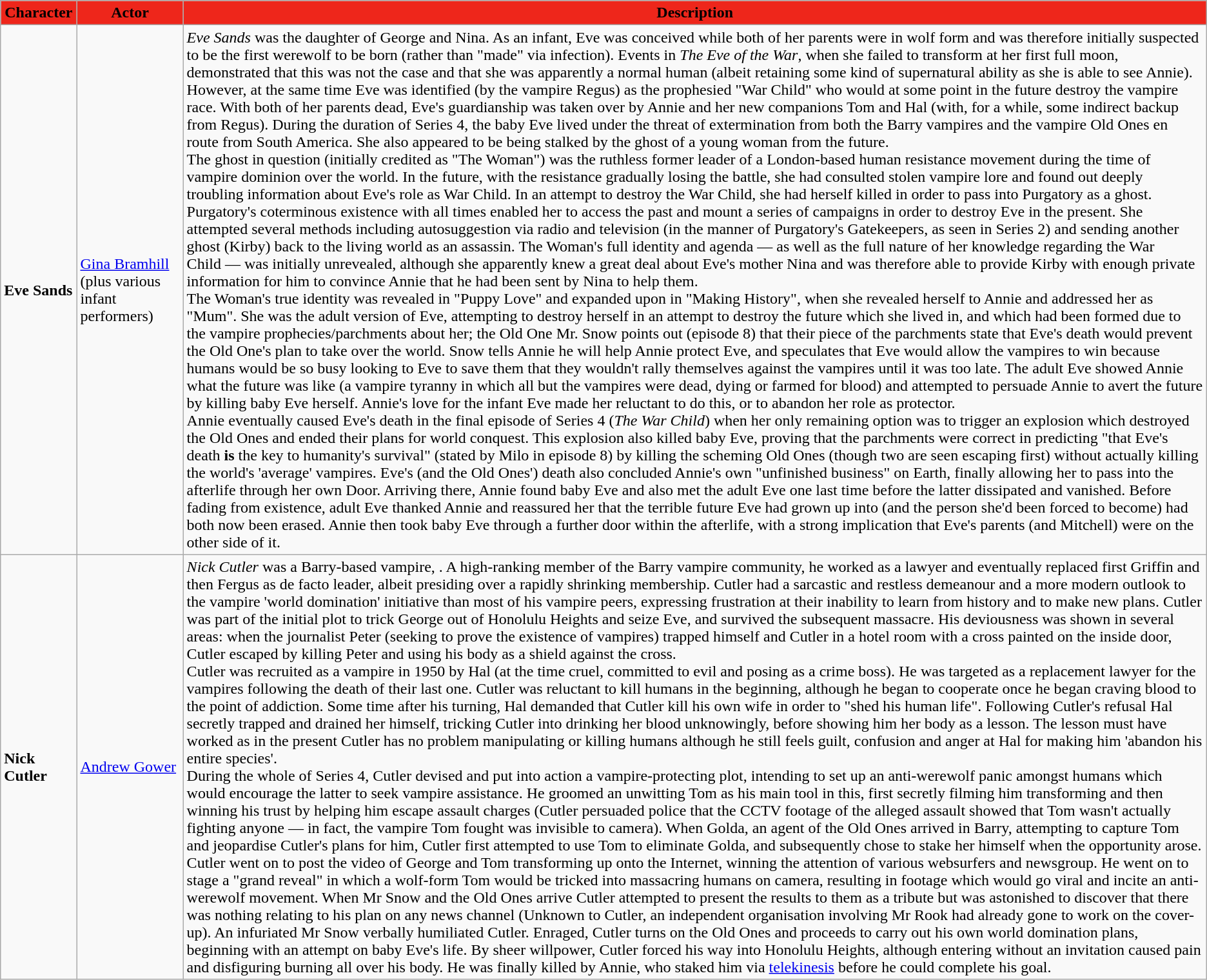<table class="wikitable sortable">
<tr>
<th style="background:#ee261b;">Character</th>
<th style="background:#ee261b;">Actor</th>
<th style="background:#ee261b;">Description</th>
</tr>
<tr>
<td> <strong>Eve Sands</strong></td>
<td><a href='#'>Gina Bramhill</a> (plus various infant performers)</td>
<td><em>Eve Sands</em> was the daughter of George and Nina. As an infant, Eve was conceived while both of her parents were in wolf form and was therefore initially suspected to be the first werewolf to be born (rather than "made" via infection). Events in <em>The Eve of the War</em>, when she failed to transform at her first full moon, demonstrated that this was not the case and that she was apparently a normal human (albeit retaining some kind of supernatural ability as she is able to see Annie). However, at the same time Eve was identified (by the vampire Regus) as the prophesied "War Child" who would at some point in the future destroy the vampire race. With both of her parents dead, Eve's guardianship was taken over by Annie and her new companions Tom and Hal (with, for a while, some indirect backup from Regus). During the duration of Series 4, the baby Eve lived under the threat of extermination from both the Barry vampires and the vampire Old Ones en route from South America. She also appeared to be being stalked by the ghost of a young woman from the future.<br>The ghost in question (initially credited as "The Woman") was the ruthless former leader of a London-based human resistance movement during the time of vampire dominion over the world. In the future, with the resistance gradually losing the battle, she had consulted stolen vampire lore and found out deeply troubling information about Eve's role as War Child. In an attempt to destroy the War Child, she had herself killed in order to pass into Purgatory as a ghost. Purgatory's coterminous existence with all times enabled her to access the past and mount a series of campaigns in order to destroy Eve in the present. She attempted several methods including autosuggestion via radio and television (in the manner of Purgatory's Gatekeepers, as seen in Series 2) and sending another ghost (Kirby) back to the living world as an assassin. The Woman's full identity and agenda — as well as the full nature of her knowledge regarding the War Child — was initially unrevealed, although she apparently knew a great deal about Eve's mother Nina and was therefore able to provide Kirby with enough private information for him to convince Annie that he had been sent by Nina to help them.<br>The Woman's true identity was revealed in "Puppy Love" and expanded upon in "Making History", when she revealed herself to Annie and addressed her as "Mum". She was the adult version of Eve, attempting to destroy herself in an attempt to destroy the future which she lived in, and which had been formed due to the vampire prophecies/parchments about her; the Old One Mr. Snow points out (episode 8) that their piece of the parchments state that Eve's death would prevent the Old One's plan to take over the world.  Snow tells Annie he will help Annie protect Eve, and speculates that Eve would allow the vampires to win because humans would be so busy looking to Eve to save them that they wouldn't rally themselves against the vampires until it was too late. The adult Eve showed Annie what the future was like (a vampire tyranny in which all but the vampires were dead, dying or farmed for blood) and attempted to persuade Annie to avert the future by killing baby Eve herself. Annie's love for the infant Eve made her reluctant to do this, or to abandon her role as protector.<br>Annie eventually caused Eve's death in the final episode of Series 4 (<em>The War Child</em>) when her only remaining option was to trigger an explosion which destroyed the Old Ones and ended their plans for world conquest. This explosion also killed baby Eve, proving that the parchments were correct in predicting "that Eve's death <strong>is</strong> the key to humanity's survival" (stated by Milo in episode 8) by killing the scheming Old Ones (though two are seen escaping first) without actually killing the world's 'average' vampires.  Eve's (and the Old Ones') death also concluded Annie's own "unfinished business" on Earth, finally allowing her to pass into the afterlife through her own Door. Arriving there, Annie found baby Eve and also met the adult Eve one last time before the latter dissipated and vanished. Before fading from existence, adult Eve thanked Annie and reassured her that the terrible future Eve had grown up into (and the person she'd been forced to become) had both now been erased. Annie then took baby Eve through a further door within the afterlife, with a strong implication that Eve's parents (and Mitchell) were on the other side of it.</td>
</tr>
<tr>
<td> <strong>Nick Cutler</strong></td>
<td><a href='#'>Andrew Gower</a></td>
<td><em>Nick Cutler</em> was a Barry-based vampire, . A high-ranking member of the Barry vampire community, he worked as a lawyer and eventually replaced first Griffin and then Fergus as de facto leader, albeit presiding over a rapidly shrinking membership. Cutler had a sarcastic and restless demeanour and a more modern outlook to the vampire 'world domination' initiative than most of his vampire peers, expressing frustration at their inability to learn from history and to make new plans. Cutler was part of the initial plot to trick George out of Honolulu Heights and seize Eve, and survived the subsequent massacre. His deviousness was shown in several areas: when the journalist Peter (seeking to prove the existence of vampires) trapped himself and Cutler in a hotel room with a cross painted on the inside door, Cutler escaped by killing Peter and using his body as a shield against the cross.<br>Cutler was recruited as a vampire in 1950 by Hal (at the time cruel, committed to evil and posing as a crime boss). He was targeted as a replacement lawyer for the vampires following the death of their last one. Cutler was reluctant to kill humans in the beginning, although he began to cooperate once he began craving blood to the point of addiction. Some time after his turning, Hal demanded that Cutler kill his own wife in order to "shed his human life". Following Cutler's refusal Hal secretly trapped and drained her himself, tricking Cutler into drinking her blood unknowingly, before showing him her body as a lesson. The lesson must have worked as in the present Cutler has no problem manipulating or killing humans although he still feels guilt, confusion and anger at Hal for making him 'abandon his entire species'.<br>During the whole of Series 4, Cutler devised and put into action a vampire-protecting plot, intending to set up an anti-werewolf panic amongst humans which would encourage the latter to seek vampire assistance. He groomed an unwitting Tom as his main tool in this, first secretly filming him transforming and then winning his trust by helping him escape assault charges (Cutler persuaded police that the CCTV footage of the alleged assault showed that Tom wasn't actually fighting anyone — in fact, the vampire Tom fought was invisible to camera). When Golda, an agent of the Old Ones arrived in Barry, attempting to capture Tom and jeopardise Cutler's plans for him, Cutler first attempted to use Tom to eliminate Golda, and subsequently chose to stake her himself when the opportunity arose.<br>Cutler went on to post the video of George and Tom transforming up onto the Internet, winning the attention of various websurfers and newsgroup. He went on to stage a "grand reveal" in which a wolf-form Tom would be tricked into massacring humans on camera, resulting in footage which would go viral and incite an anti-werewolf movement. When Mr Snow and the Old Ones arrive Cutler attempted to present the results to them as a tribute but was astonished to discover that there was nothing relating to his plan on any news channel (Unknown to Cutler, an independent organisation involving Mr Rook had already gone to work on the cover-up). An infuriated Mr Snow verbally humiliated Cutler. Enraged, Cutler turns on the Old Ones and proceeds to carry out his own world domination plans, beginning with an attempt on baby Eve's life. By sheer willpower, Cutler forced his way into Honolulu Heights, although entering without an invitation caused pain and disfiguring burning all over his body. He was finally killed by Annie, who staked him via <a href='#'>telekinesis</a> before he could complete his goal.</td>
</tr>
</table>
